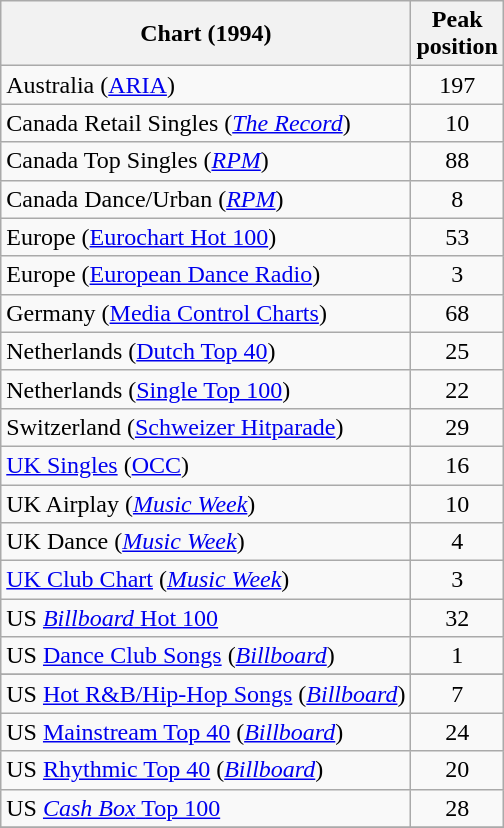<table class="wikitable sortable">
<tr>
<th>Chart (1994)</th>
<th>Peak<br>position</th>
</tr>
<tr>
<td>Australia (<a href='#'>ARIA</a>)</td>
<td align="center">197</td>
</tr>
<tr>
<td>Canada Retail Singles (<em><a href='#'>The Record</a></em>)</td>
<td align="center">10</td>
</tr>
<tr>
<td>Canada Top Singles (<a href='#'><em>RPM</em></a>)</td>
<td align="center">88</td>
</tr>
<tr>
<td>Canada Dance/Urban (<a href='#'><em>RPM</em></a>)</td>
<td align="center">8</td>
</tr>
<tr>
<td>Europe (<a href='#'>Eurochart Hot 100</a>)</td>
<td align="center">53</td>
</tr>
<tr>
<td>Europe (<a href='#'>European Dance Radio</a>)</td>
<td align="center">3</td>
</tr>
<tr>
<td>Germany (<a href='#'>Media Control Charts</a>)</td>
<td align="center">68</td>
</tr>
<tr>
<td>Netherlands (<a href='#'>Dutch Top 40</a>)</td>
<td align="center">25</td>
</tr>
<tr>
<td>Netherlands (<a href='#'>Single Top 100</a>)</td>
<td align="center">22</td>
</tr>
<tr>
<td>Switzerland (<a href='#'>Schweizer Hitparade</a>)</td>
<td align="center">29</td>
</tr>
<tr>
<td><a href='#'>UK Singles</a> (<a href='#'>OCC</a>)</td>
<td align="center">16</td>
</tr>
<tr>
<td>UK Airplay (<em><a href='#'>Music Week</a></em>)</td>
<td align="center">10</td>
</tr>
<tr>
<td>UK Dance (<em><a href='#'>Music Week</a></em>)</td>
<td align="center">4</td>
</tr>
<tr>
<td><a href='#'>UK Club Chart</a> (<em><a href='#'>Music Week</a></em>)</td>
<td align="center">3</td>
</tr>
<tr>
<td>US <a href='#'><em>Billboard</em> Hot 100</a></td>
<td align="center">32</td>
</tr>
<tr>
<td>US <a href='#'>Dance Club Songs</a> (<em><a href='#'>Billboard</a></em>)</td>
<td align="center">1</td>
</tr>
<tr>
</tr>
<tr>
<td>US <a href='#'>Hot R&B/Hip-Hop Songs</a> (<em><a href='#'>Billboard</a></em>)</td>
<td align="center">7</td>
</tr>
<tr>
<td>US <a href='#'>Mainstream Top 40</a> (<em><a href='#'>Billboard</a></em>)</td>
<td align="center">24</td>
</tr>
<tr>
<td>US <a href='#'>Rhythmic Top 40</a> (<em><a href='#'>Billboard</a></em>)</td>
<td align="center">20</td>
</tr>
<tr>
<td>US <a href='#'><em>Cash Box</em> Top 100</a></td>
<td align="center">28</td>
</tr>
<tr>
</tr>
</table>
